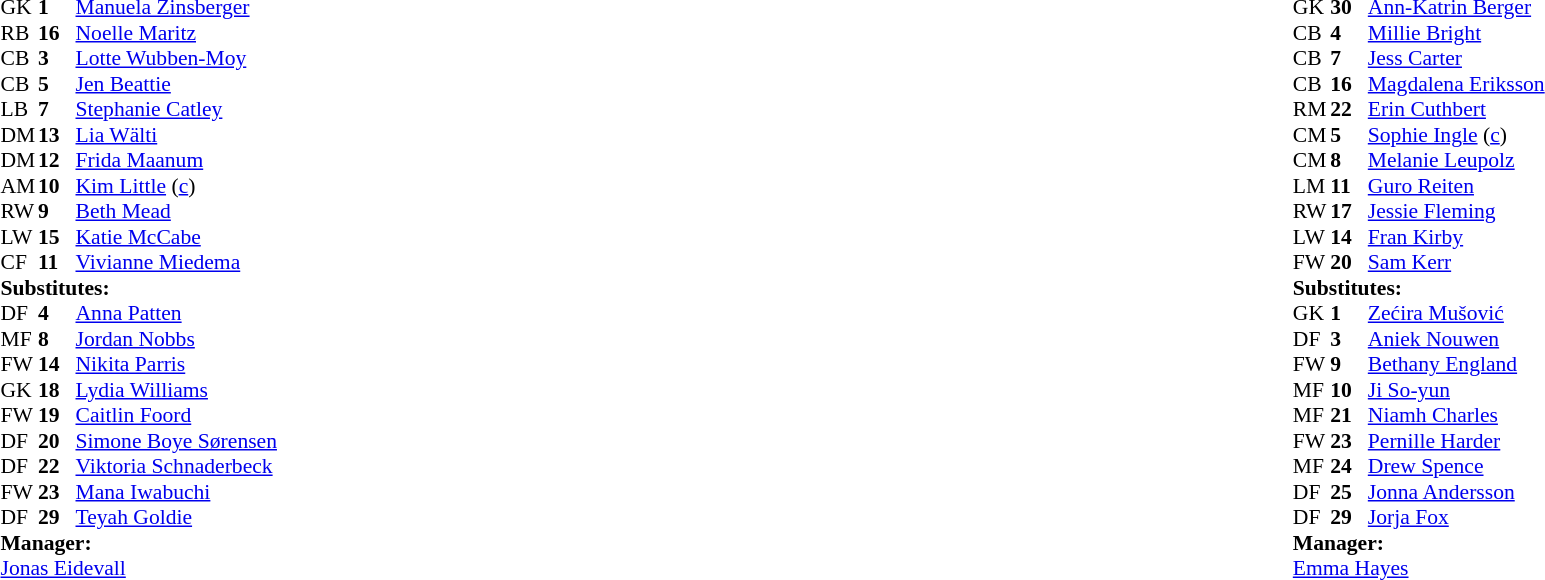<table style="width:100%">
<tr>
<td style="vertical-align:top;width:50%"><br><table style="font-size:90%" cellspacing="0" cellpadding="0">
<tr>
<th width="25"></th>
<th width="25"></th>
</tr>
<tr>
<td>GK</td>
<td><strong>1</strong></td>
<td> <a href='#'>Manuela Zinsberger</a></td>
</tr>
<tr>
<td>RB</td>
<td><strong>16</strong></td>
<td> <a href='#'>Noelle Maritz</a></td>
</tr>
<tr>
<td>CB</td>
<td><strong>3</strong></td>
<td> <a href='#'>Lotte Wubben-Moy</a></td>
<td></td>
<td></td>
</tr>
<tr>
<td>CB</td>
<td><strong>5</strong></td>
<td> <a href='#'>Jen Beattie</a></td>
<td></td>
<td></td>
</tr>
<tr>
<td>LB</td>
<td><strong>7</strong></td>
<td> <a href='#'>Stephanie Catley</a></td>
</tr>
<tr>
<td>DM</td>
<td><strong>13</strong></td>
<td> <a href='#'>Lia Wälti</a></td>
<td></td>
<td></td>
</tr>
<tr>
<td>DM</td>
<td><strong>12</strong></td>
<td> <a href='#'>Frida Maanum</a></td>
<td></td>
<td></td>
</tr>
<tr>
<td>AM</td>
<td><strong>10</strong></td>
<td> <a href='#'>Kim Little</a> (<a href='#'>c</a>)</td>
</tr>
<tr>
<td>RW</td>
<td><strong>9</strong></td>
<td> <a href='#'>Beth Mead</a></td>
<td></td>
<td></td>
</tr>
<tr>
<td>LW</td>
<td><strong>15</strong></td>
<td> <a href='#'>Katie McCabe</a></td>
<td></td>
<td></td>
</tr>
<tr>
<td>CF</td>
<td><strong>11</strong></td>
<td> <a href='#'>Vivianne Miedema</a></td>
</tr>
<tr>
<td colspan=4><strong>Substitutes:</strong></td>
</tr>
<tr>
<td>DF</td>
<td><strong>4</strong></td>
<td> <a href='#'>Anna Patten</a></td>
</tr>
<tr>
<td>MF</td>
<td><strong>8</strong></td>
<td> <a href='#'>Jordan Nobbs</a></td>
</tr>
<tr>
<td>FW</td>
<td><strong>14</strong></td>
<td> <a href='#'>Nikita Parris</a></td>
<td></td>
<td></td>
</tr>
<tr>
<td>GK</td>
<td><strong>18</strong></td>
<td> <a href='#'>Lydia Williams</a></td>
</tr>
<tr>
<td>FW</td>
<td><strong>19</strong></td>
<td> <a href='#'>Caitlin Foord</a></td>
<td></td>
<td></td>
</tr>
<tr>
<td>DF</td>
<td><strong>20</strong></td>
<td> <a href='#'>Simone Boye Sørensen</a></td>
<td></td>
<td></td>
</tr>
<tr>
<td>DF</td>
<td><strong>22</strong></td>
<td> <a href='#'>Viktoria Schnaderbeck</a></td>
</tr>
<tr>
<td>FW</td>
<td><strong>23</strong></td>
<td> <a href='#'>Mana Iwabuchi</a></td>
<td></td>
<td></td>
</tr>
<tr>
<td>DF</td>
<td><strong>29</strong></td>
<td> <a href='#'>Teyah Goldie</a></td>
</tr>
<tr>
<td colspan=4><strong>Manager:</strong></td>
</tr>
<tr>
<td colspan="4"> <a href='#'>Jonas Eidevall</a></td>
</tr>
</table>
</td>
<td valign="top"></td>
<td valign="top" width="50%"><br><table cellspacing="0" cellpadding="0" style="font-size:90%;margin:auto">
<tr>
<th width="25"></th>
<th width="25"></th>
</tr>
<tr>
<td>GK</td>
<td><strong>30</strong></td>
<td> <a href='#'>Ann-Katrin Berger</a></td>
</tr>
<tr>
<td>CB</td>
<td><strong>4</strong></td>
<td> <a href='#'>Millie Bright</a></td>
</tr>
<tr>
<td>CB</td>
<td><strong>7</strong></td>
<td> <a href='#'>Jess Carter</a></td>
</tr>
<tr>
<td>CB</td>
<td><strong>16</strong></td>
<td> <a href='#'>Magdalena Eriksson</a></td>
</tr>
<tr>
<td>RM</td>
<td><strong>22</strong></td>
<td> <a href='#'>Erin Cuthbert</a></td>
<td></td>
<td></td>
</tr>
<tr>
<td>CM</td>
<td><strong>5</strong></td>
<td> <a href='#'>Sophie Ingle</a> (<a href='#'>c</a>)</td>
<td></td>
<td></td>
</tr>
<tr>
<td>CM</td>
<td><strong>8</strong></td>
<td> <a href='#'>Melanie Leupolz</a></td>
<td></td>
<td></td>
</tr>
<tr>
<td>LM</td>
<td><strong>11</strong></td>
<td> <a href='#'>Guro Reiten</a></td>
<td></td>
<td></td>
</tr>
<tr>
<td>RW</td>
<td><strong>17</strong></td>
<td> <a href='#'>Jessie Fleming</a></td>
</tr>
<tr>
<td>LW</td>
<td><strong>14</strong></td>
<td> <a href='#'>Fran Kirby</a></td>
<td></td>
<td></td>
</tr>
<tr>
<td>FW</td>
<td><strong>20</strong></td>
<td> <a href='#'>Sam Kerr</a></td>
<td></td>
<td></td>
</tr>
<tr>
<td colspan=4><strong>Substitutes:</strong></td>
</tr>
<tr>
<td>GK</td>
<td><strong>1</strong></td>
<td> <a href='#'>Zećira Mušović</a></td>
</tr>
<tr>
<td>DF</td>
<td><strong>3</strong></td>
<td> <a href='#'>Aniek Nouwen</a></td>
<td></td>
<td></td>
</tr>
<tr>
<td>FW</td>
<td><strong>9</strong></td>
<td> <a href='#'>Bethany England</a></td>
<td></td>
<td></td>
</tr>
<tr>
<td>MF</td>
<td><strong>10</strong></td>
<td> <a href='#'>Ji So-yun</a></td>
<td></td>
<td></td>
</tr>
<tr>
<td>MF</td>
<td><strong>21</strong></td>
<td> <a href='#'>Niamh Charles</a></td>
</tr>
<tr>
<td>FW</td>
<td><strong>23</strong></td>
<td> <a href='#'>Pernille Harder</a></td>
<td></td>
<td></td>
</tr>
<tr>
<td>MF</td>
<td><strong>24</strong></td>
<td> <a href='#'>Drew Spence</a></td>
<td></td>
<td></td>
</tr>
<tr>
<td>DF</td>
<td><strong>25</strong></td>
<td> <a href='#'>Jonna Andersson</a></td>
</tr>
<tr>
<td>DF</td>
<td><strong>29</strong></td>
<td> <a href='#'>Jorja Fox</a></td>
</tr>
<tr>
<td colspan=4><strong>Manager:</strong></td>
</tr>
<tr>
<td colspan="4"> <a href='#'>Emma Hayes</a></td>
</tr>
</table>
</td>
</tr>
</table>
